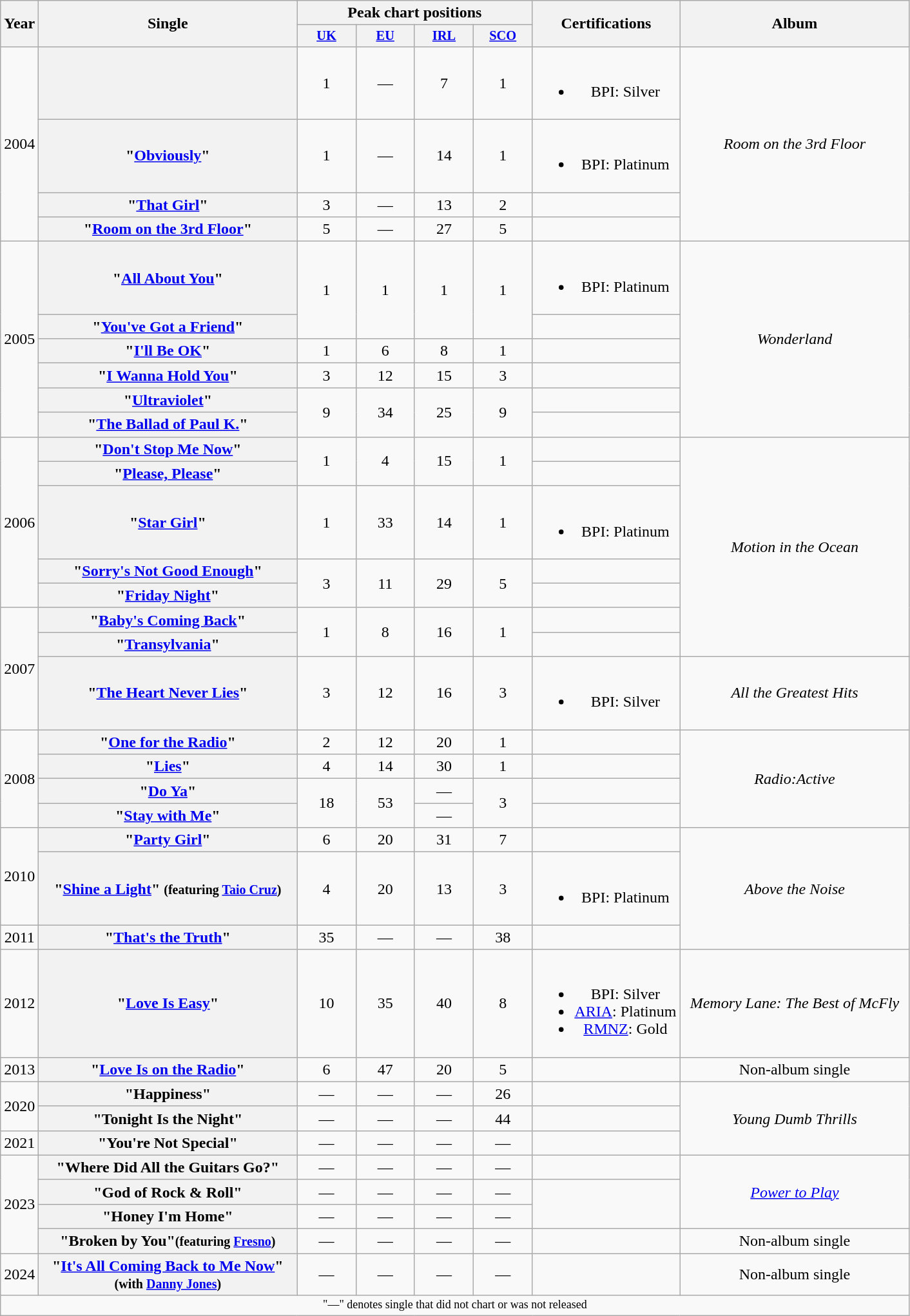<table class="wikitable plainrowheaders" style="text-align:center;">
<tr>
<th rowspan="2">Year</th>
<th rowspan="2" style="width:260px;">Single</th>
<th colspan="4">Peak chart positions</th>
<th rowspan="2">Certifications</th>
<th rowspan="2" style="width:230px;">Album</th>
</tr>
<tr>
<th style="width:4em;font-size:85%"><a href='#'>UK</a><br></th>
<th style="width:4em;font-size:85%"><a href='#'>EU</a><br></th>
<th style="width:4em;font-size:85%"><a href='#'>IRL</a><br></th>
<th style="width:4em;font-size:85%"><a href='#'>SCO</a><br></th>
</tr>
<tr>
<td rowspan="4">2004</td>
<th scope="row"></th>
<td>1</td>
<td>—</td>
<td>7</td>
<td>1</td>
<td><br><ul><li>BPI: Silver</li></ul></td>
<td rowspan="4"><em>Room on the 3rd Floor</em></td>
</tr>
<tr>
<th scope="row">"<a href='#'>Obviously</a>"</th>
<td>1</td>
<td>—</td>
<td>14</td>
<td>1</td>
<td><br><ul><li>BPI: Platinum</li></ul></td>
</tr>
<tr>
<th scope="row">"<a href='#'>That Girl</a>"</th>
<td>3</td>
<td>—</td>
<td>13</td>
<td>2</td>
<td></td>
</tr>
<tr>
<th scope="row">"<a href='#'>Room on the 3rd Floor</a>"</th>
<td>5</td>
<td>—</td>
<td>27</td>
<td>5</td>
<td></td>
</tr>
<tr>
<td rowspan="6">2005</td>
<th scope="row">"<a href='#'>All About You</a>" </th>
<td rowspan="2">1</td>
<td rowspan="2">1</td>
<td rowspan="2">1</td>
<td rowspan="2">1</td>
<td><br><ul><li>BPI: Platinum</li></ul></td>
<td rowspan="6"><em>Wonderland</em></td>
</tr>
<tr>
<th scope="row">"<a href='#'>You've Got a Friend</a>" </th>
</tr>
<tr>
<th scope="row">"<a href='#'>I'll Be OK</a>"</th>
<td>1</td>
<td>6</td>
<td>8</td>
<td>1</td>
<td></td>
</tr>
<tr>
<th scope="row">"<a href='#'>I Wanna Hold You</a>"</th>
<td>3</td>
<td>12</td>
<td>15</td>
<td>3</td>
<td></td>
</tr>
<tr>
<th scope="row">"<a href='#'>Ultraviolet</a>" </th>
<td rowspan="2">9</td>
<td rowspan="2">34</td>
<td rowspan="2">25</td>
<td rowspan="2">9</td>
<td></td>
</tr>
<tr>
<th scope="row">"<a href='#'>The Ballad of Paul K.</a>" </th>
<td></td>
</tr>
<tr>
<td rowspan="5">2006</td>
<th scope="row">"<a href='#'>Don't Stop Me Now</a>" </th>
<td rowspan="2">1</td>
<td rowspan="2">4</td>
<td rowspan="2">15</td>
<td rowspan="2">1</td>
<td></td>
<td rowspan="7"><em>Motion in the Ocean</em></td>
</tr>
<tr>
<th scope="row">"<a href='#'>Please, Please</a>" </th>
<td></td>
</tr>
<tr>
<th scope="row">"<a href='#'>Star Girl</a>"</th>
<td>1</td>
<td>33</td>
<td>14</td>
<td>1</td>
<td><br><ul><li>BPI: Platinum</li></ul></td>
</tr>
<tr>
<th scope="row">"<a href='#'>Sorry's Not Good Enough</a>" </th>
<td rowspan="2">3</td>
<td rowspan="2">11</td>
<td rowspan="2">29</td>
<td rowspan="2">5</td>
<td></td>
</tr>
<tr>
<th scope="row">"<a href='#'>Friday Night</a>" </th>
<td></td>
</tr>
<tr>
<td rowspan="3">2007</td>
<th scope="row">"<a href='#'>Baby's Coming Back</a>" </th>
<td rowspan="2">1</td>
<td rowspan="2">8</td>
<td rowspan="2">16</td>
<td rowspan="2">1</td>
<td></td>
</tr>
<tr>
<th scope="row">"<a href='#'>Transylvania</a>" </th>
<td></td>
</tr>
<tr>
<th scope="row">"<a href='#'>The Heart Never Lies</a>"</th>
<td>3</td>
<td>12</td>
<td>16</td>
<td>3</td>
<td><br><ul><li>BPI: Silver</li></ul></td>
<td><em>All the Greatest Hits</em></td>
</tr>
<tr>
<td rowspan="4">2008</td>
<th scope="row">"<a href='#'>One for the Radio</a>"</th>
<td>2</td>
<td>12</td>
<td>20</td>
<td>1</td>
<td></td>
<td rowspan="4"><em>Radio:Active</em></td>
</tr>
<tr>
<th scope="row">"<a href='#'>Lies</a>"</th>
<td>4</td>
<td>14</td>
<td>30</td>
<td>1</td>
<td></td>
</tr>
<tr>
<th scope="row">"<a href='#'>Do Ya</a>" </th>
<td rowspan="2">18</td>
<td rowspan="2">53</td>
<td>—</td>
<td rowspan="2">3</td>
<td></td>
</tr>
<tr>
<th scope="row">"<a href='#'>Stay with Me</a>" </th>
<td>—</td>
<td></td>
</tr>
<tr>
<td rowspan="2">2010</td>
<th scope="row">"<a href='#'>Party Girl</a>"</th>
<td>6</td>
<td>20</td>
<td>31</td>
<td>7</td>
<td></td>
<td rowspan="3"><em>Above the Noise</em></td>
</tr>
<tr>
<th scope="row">"<a href='#'>Shine a Light</a>" <small>(featuring <a href='#'>Taio Cruz</a>)</small></th>
<td>4</td>
<td>20</td>
<td>13</td>
<td>3</td>
<td><br><ul><li>BPI: Platinum</li></ul></td>
</tr>
<tr>
<td>2011</td>
<th scope="row">"<a href='#'>That's the Truth</a>"</th>
<td>35</td>
<td>—</td>
<td>—</td>
<td>38</td>
<td></td>
</tr>
<tr>
<td>2012</td>
<th scope="row">"<a href='#'>Love Is Easy</a>"</th>
<td>10</td>
<td>35</td>
<td>40</td>
<td>8</td>
<td><br><ul><li>BPI: Silver</li><li><a href='#'>ARIA</a>: Platinum</li><li><a href='#'>RMNZ</a>: Gold</li></ul></td>
<td><em>Memory Lane: The Best of McFly</em></td>
</tr>
<tr>
<td>2013</td>
<th scope="row">"<a href='#'>Love Is on the Radio</a>"</th>
<td>6</td>
<td>47</td>
<td>20</td>
<td>5</td>
<td></td>
<td>Non-album single</td>
</tr>
<tr>
<td rowspan="2">2020</td>
<th scope="row">"Happiness"</th>
<td>—</td>
<td>—</td>
<td>—</td>
<td>26</td>
<td></td>
<td rowspan="3"><em>Young Dumb Thrills</em></td>
</tr>
<tr>
<th scope="row">"Tonight Is the Night"</th>
<td>—</td>
<td>—</td>
<td>—</td>
<td>44</td>
<td></td>
</tr>
<tr>
<td>2021</td>
<th scope="row">"You're Not Special"</th>
<td>—</td>
<td>—</td>
<td>—</td>
<td>—</td>
<td></td>
</tr>
<tr>
<td rowspan="4">2023</td>
<th scope="row">"Where Did All the Guitars Go?"</th>
<td>—</td>
<td>—</td>
<td>—</td>
<td>—</td>
<td></td>
<td rowspan="3"><em><a href='#'>Power to Play</a></em></td>
</tr>
<tr>
<th scope="row">"God of Rock & Roll"</th>
<td>—</td>
<td>—</td>
<td>—</td>
<td>—</td>
</tr>
<tr>
<th scope="row">"Honey I'm Home"</th>
<td>—</td>
<td>—</td>
<td>—</td>
<td>—</td>
</tr>
<tr>
<th scope="row">"Broken by You"<small>(featuring <a href='#'>Fresno</a>)</small></th>
<td>—</td>
<td>—</td>
<td>—</td>
<td>—</td>
<td></td>
<td>Non-album single</td>
</tr>
<tr>
<td>2024</td>
<th scope="row">"<a href='#'>It's All Coming Back to Me Now</a>"<br><small>(with <a href='#'>Danny Jones</a>)</small></th>
<td>—</td>
<td>—</td>
<td>—</td>
<td>—</td>
<td></td>
<td>Non-album single</td>
</tr>
<tr>
<td colspan="12" style="font-size:9pt">"—" denotes single that did not chart or was not released</td>
</tr>
</table>
